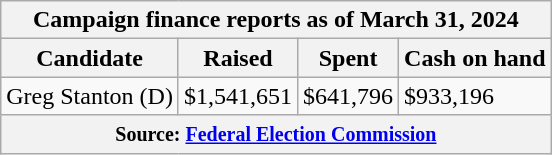<table class="wikitable sortable">
<tr>
<th colspan=4>Campaign finance reports as of March 31, 2024</th>
</tr>
<tr style="text-align:center;">
<th>Candidate</th>
<th>Raised</th>
<th>Spent</th>
<th>Cash on hand</th>
</tr>
<tr>
<td>Greg Stanton (D)</td>
<td>$1,541,651</td>
<td>$641,796</td>
<td>$933,196</td>
</tr>
<tr>
<th colspan="4"><small>Source: <a href='#'>Federal Election Commission</a></small></th>
</tr>
</table>
